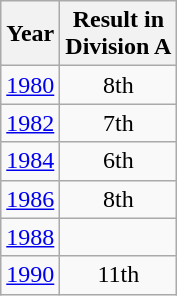<table class="wikitable" style="text-align:center">
<tr>
<th>Year</th>
<th>Result in<br>Division A</th>
</tr>
<tr>
<td><a href='#'>1980</a></td>
<td>8th</td>
</tr>
<tr>
<td><a href='#'>1982</a></td>
<td>7th</td>
</tr>
<tr>
<td><a href='#'>1984</a></td>
<td>6th</td>
</tr>
<tr>
<td><a href='#'>1986</a></td>
<td>8th</td>
</tr>
<tr>
<td><a href='#'>1988</a></td>
<td></td>
</tr>
<tr>
<td><a href='#'>1990</a></td>
<td>11th</td>
</tr>
</table>
